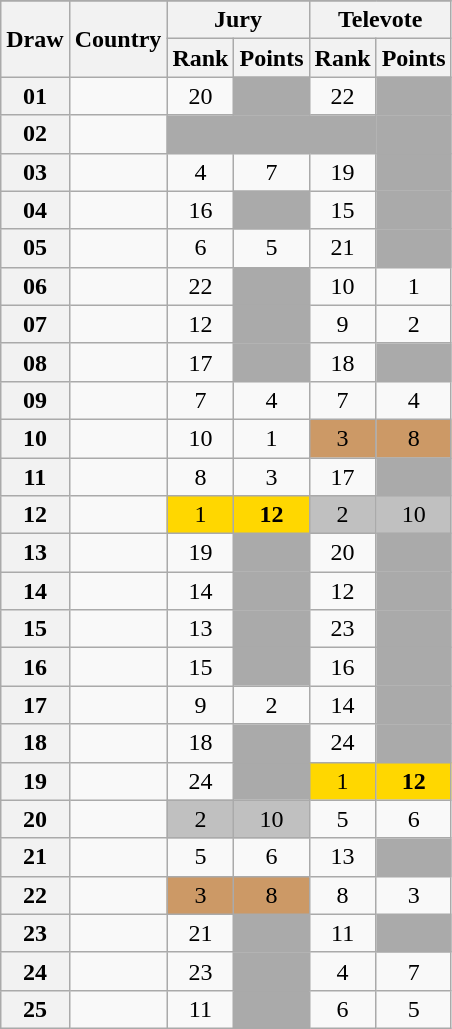<table class="sortable wikitable collapsible plainrowheaders" style="text-align:center;">
<tr>
</tr>
<tr>
<th scope="col" rowspan="2">Draw</th>
<th scope="col" rowspan="2">Country</th>
<th scope="col" colspan="2">Jury</th>
<th scope="col" colspan="2">Televote</th>
</tr>
<tr>
<th scope="col">Rank</th>
<th scope="col" class="unsortable">Points</th>
<th scope="col">Rank</th>
<th scope="col" class="unsortable">Points</th>
</tr>
<tr>
<th scope="row" style="text-align:center;">01</th>
<td style="text-align:left;"></td>
<td>20</td>
<td style="background:#AAAAAA;"></td>
<td>22</td>
<td style="background:#AAAAAA;"></td>
</tr>
<tr class="sortbottom">
<th scope="row" style="text-align:center;">02</th>
<td style="text-align:left;"></td>
<td style="background:#AAAAAA;"></td>
<td style="background:#AAAAAA;"></td>
<td style="background:#AAAAAA;"></td>
<td style="background:#AAAAAA;"></td>
</tr>
<tr>
<th scope="row" style="text-align:center;">03</th>
<td style="text-align:left;"></td>
<td>4</td>
<td>7</td>
<td>19</td>
<td style="background:#AAAAAA;"></td>
</tr>
<tr>
<th scope="row" style="text-align:center;">04</th>
<td style="text-align:left;"></td>
<td>16</td>
<td style="background:#AAAAAA;"></td>
<td>15</td>
<td style="background:#AAAAAA;"></td>
</tr>
<tr>
<th scope="row" style="text-align:center;">05</th>
<td style="text-align:left;"></td>
<td>6</td>
<td>5</td>
<td>21</td>
<td style="background:#AAAAAA;"></td>
</tr>
<tr>
<th scope="row" style="text-align:center;">06</th>
<td style="text-align:left;"></td>
<td>22</td>
<td style="background:#AAAAAA;"></td>
<td>10</td>
<td>1</td>
</tr>
<tr>
<th scope="row" style="text-align:center;">07</th>
<td style="text-align:left;"></td>
<td>12</td>
<td style="background:#AAAAAA;"></td>
<td>9</td>
<td>2</td>
</tr>
<tr>
<th scope="row" style="text-align:center;">08</th>
<td style="text-align:left;"></td>
<td>17</td>
<td style="background:#AAAAAA;"></td>
<td>18</td>
<td style="background:#AAAAAA;"></td>
</tr>
<tr>
<th scope="row" style="text-align:center;">09</th>
<td style="text-align:left;"></td>
<td>7</td>
<td>4</td>
<td>7</td>
<td>4</td>
</tr>
<tr>
<th scope="row" style="text-align:center;">10</th>
<td style="text-align:left;"></td>
<td>10</td>
<td>1</td>
<td style="background:#CC9966;">3</td>
<td style="background:#CC9966;">8</td>
</tr>
<tr>
<th scope="row" style="text-align:center;">11</th>
<td style="text-align:left;"></td>
<td>8</td>
<td>3</td>
<td>17</td>
<td style="background:#AAAAAA;"></td>
</tr>
<tr>
<th scope="row" style="text-align:center;">12</th>
<td style="text-align:left;"></td>
<td style="background:gold;">1</td>
<td style="background:gold;"><strong>12</strong></td>
<td style="background:silver;">2</td>
<td style="background:silver;">10</td>
</tr>
<tr>
<th scope="row" style="text-align:center;">13</th>
<td style="text-align:left;"></td>
<td>19</td>
<td style="background:#AAAAAA;"></td>
<td>20</td>
<td style="background:#AAAAAA;"></td>
</tr>
<tr>
<th scope="row" style="text-align:center;">14</th>
<td style="text-align:left;"></td>
<td>14</td>
<td style="background:#AAAAAA;"></td>
<td>12</td>
<td style="background:#AAAAAA;"></td>
</tr>
<tr>
<th scope="row" style="text-align:center;">15</th>
<td style="text-align:left;"></td>
<td>13</td>
<td style="background:#AAAAAA;"></td>
<td>23</td>
<td style="background:#AAAAAA;"></td>
</tr>
<tr>
<th scope="row" style="text-align:center;">16</th>
<td style="text-align:left;"></td>
<td>15</td>
<td style="background:#AAAAAA;"></td>
<td>16</td>
<td style="background:#AAAAAA;"></td>
</tr>
<tr>
<th scope="row" style="text-align:center;">17</th>
<td style="text-align:left;"></td>
<td>9</td>
<td>2</td>
<td>14</td>
<td style="background:#AAAAAA;"></td>
</tr>
<tr>
<th scope="row" style="text-align:center;">18</th>
<td style="text-align:left;"></td>
<td>18</td>
<td style="background:#AAAAAA;"></td>
<td>24</td>
<td style="background:#AAAAAA;"></td>
</tr>
<tr>
<th scope="row" style="text-align:center;">19</th>
<td style="text-align:left;"></td>
<td>24</td>
<td style="background:#AAAAAA;"></td>
<td style="background:gold;">1</td>
<td style="background:gold;"><strong>12</strong></td>
</tr>
<tr>
<th scope="row" style="text-align:center;">20</th>
<td style="text-align:left;"></td>
<td style="background:silver;">2</td>
<td style="background:silver;">10</td>
<td>5</td>
<td>6</td>
</tr>
<tr>
<th scope="row" style="text-align:center;">21</th>
<td style="text-align:left;"></td>
<td>5</td>
<td>6</td>
<td>13</td>
<td style="background:#AAAAAA;"></td>
</tr>
<tr>
<th scope="row" style="text-align:center;">22</th>
<td style="text-align:left;"></td>
<td style="background:#CC9966;">3</td>
<td style="background:#CC9966;">8</td>
<td>8</td>
<td>3</td>
</tr>
<tr>
<th scope="row" style="text-align:center;">23</th>
<td style="text-align:left;"></td>
<td>21</td>
<td style="background:#AAAAAA;"></td>
<td>11</td>
<td style="background:#AAAAAA;"></td>
</tr>
<tr>
<th scope="row" style="text-align:center;">24</th>
<td style="text-align:left;"></td>
<td>23</td>
<td style="background:#AAAAAA;"></td>
<td>4</td>
<td>7</td>
</tr>
<tr>
<th scope="row" style="text-align:center;">25</th>
<td style="text-align:left;"></td>
<td>11</td>
<td style="background:#AAAAAA;"></td>
<td>6</td>
<td>5</td>
</tr>
</table>
